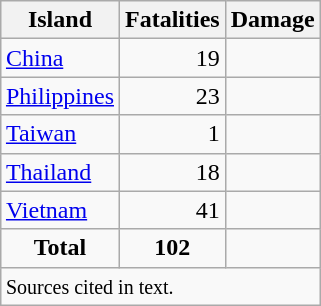<table class="wikitable sortable" style="float: right; margin:0 1em 0.5em 1em;">
<tr>
<th scope="col" align="center">Island</th>
<th scope="col" align="center">Fatalities</th>
<th scope="col" align="center">Damage</th>
</tr>
<tr>
<td><a href='#'>China</a></td>
<td align=right>19</td>
<td align=right></td>
</tr>
<tr>
<td><a href='#'>Philippines</a></td>
<td align=right>23</td>
<td align=right></td>
</tr>
<tr>
<td><a href='#'>Taiwan</a></td>
<td align=right>1</td>
<td></td>
</tr>
<tr>
<td><a href='#'>Thailand</a></td>
<td align=right>18</td>
<td></td>
</tr>
<tr>
<td><a href='#'>Vietnam</a></td>
<td align=right>41</td>
<td align=right></td>
</tr>
<tr class="sortbottom">
<td align="center"><strong>Total</strong></td>
<td align="center"><strong>102</strong></td>
<td align="center"><strong></strong></td>
</tr>
<tr class="sortbottom">
<td colspan = 3><small>Sources cited in text.</small></td>
</tr>
</table>
